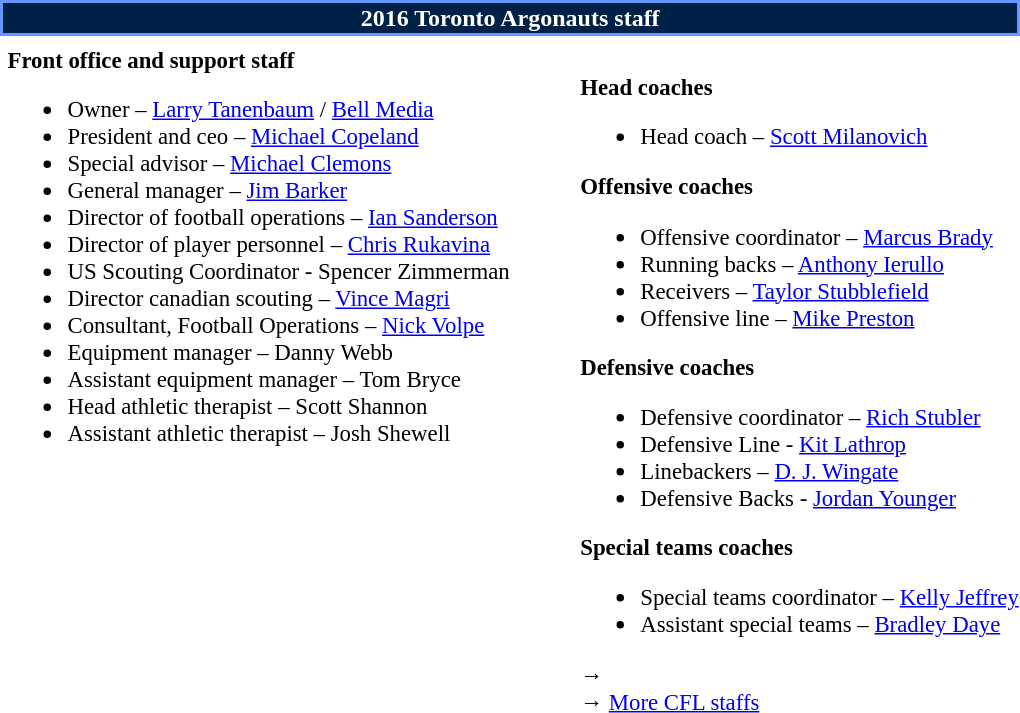<table class="toccolours" style="text-align: left;">
<tr>
<th colspan="7" style="text-align:center; background-color: #002147; color:white; border:2px solid #6699FF;">2016 Toronto Argonauts staff</th>
</tr>
<tr>
<td colspan=7 style="text-align:right;"></td>
</tr>
<tr>
<td style="vertical-align:top;"></td>
<td style="font-size: 95%;vertical-align:top;"><strong>Front office and support staff</strong><br><ul><li>Owner – <a href='#'>Larry Tanenbaum</a> / <a href='#'>Bell Media</a></li><li>President and ceo – <a href='#'>Michael Copeland</a></li><li>Special advisor – <a href='#'>Michael Clemons</a></li><li>General manager – <a href='#'>Jim Barker</a></li><li>Director of football operations – <a href='#'>Ian Sanderson</a></li><li>Director of player personnel – <a href='#'>Chris Rukavina</a></li><li>US Scouting Coordinator - Spencer Zimmerman</li><li>Director canadian scouting – <a href='#'>Vince Magri</a></li><li>Consultant, Football Operations – <a href='#'>Nick Volpe</a></li><li>Equipment manager – Danny Webb</li><li>Assistant equipment manager – Tom Bryce</li><li>Head athletic therapist – Scott Shannon</li><li>Assistant athletic therapist – Josh Shewell</li></ul></td>
<td width="35"> </td>
<td style="vertical-align:top;"></td>
<td style="font-size: 95%;vertical-align:top;"><br><strong>Head coaches</strong><ul><li>Head coach – <a href='#'>Scott Milanovich</a></li></ul><strong>Offensive coaches</strong><ul><li>Offensive coordinator – <a href='#'>Marcus Brady</a></li><li>Running backs – <a href='#'>Anthony Ierullo</a></li><li>Receivers – <a href='#'>Taylor Stubblefield</a></li><li>Offensive line – <a href='#'>Mike Preston</a></li></ul><strong>Defensive coaches</strong><ul><li>Defensive coordinator – <a href='#'>Rich Stubler</a></li><li>Defensive Line - <a href='#'>Kit Lathrop</a></li><li>Linebackers – <a href='#'>D. J. Wingate</a></li><li>Defensive Backs - <a href='#'>Jordan Younger</a></li></ul><strong>Special teams coaches</strong><ul><li>Special teams coordinator – <a href='#'>Kelly Jeffrey</a></li><li>Assistant special teams – <a href='#'>Bradley Daye</a></li></ul>→ <span></span><br>
→ <a href='#'>More CFL staffs</a></td>
</tr>
</table>
